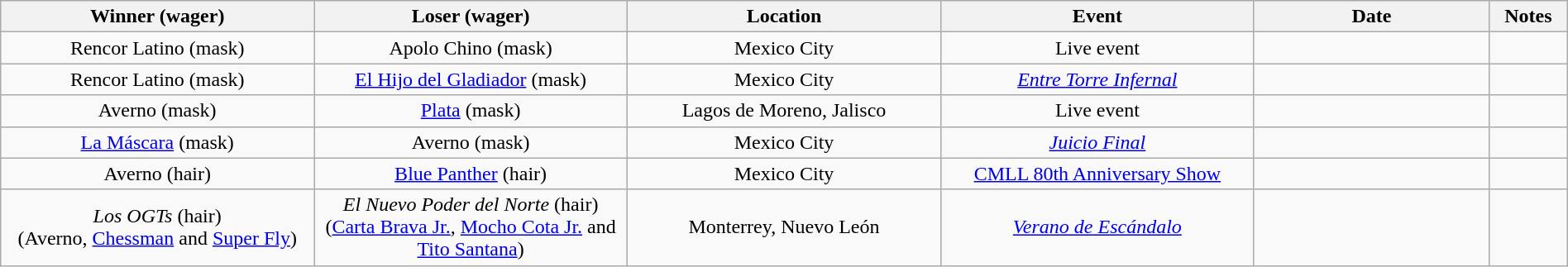<table class="wikitable sortable" width=100%  style="text-align: center">
<tr>
<th width=20% scope="col">Winner (wager)</th>
<th width=20% scope="col">Loser (wager)</th>
<th width=20% scope="col">Location</th>
<th width=20% scope="col">Event</th>
<th width=15% scope="col">Date</th>
<th class="unsortable" width=5% scope="col">Notes</th>
</tr>
<tr>
<td>Rencor Latino (mask)</td>
<td>Apolo Chino (mask)</td>
<td>Mexico City</td>
<td>Live event</td>
<td></td>
<td></td>
</tr>
<tr>
<td>Rencor Latino (mask)</td>
<td><a href='#'>El Hijo del Gladiador</a> (mask)</td>
<td>Mexico City</td>
<td><em><a href='#'>Entre Torre Infernal</a></em></td>
<td></td>
<td></td>
</tr>
<tr>
<td>Averno (mask)</td>
<td><a href='#'>Plata</a> (mask)</td>
<td>Lagos de Moreno, Jalisco</td>
<td>Live event</td>
<td></td>
<td></td>
</tr>
<tr>
<td><a href='#'>La Máscara</a> (mask)</td>
<td>Averno (mask)</td>
<td>Mexico City</td>
<td><em><a href='#'>Juicio Final</a></em></td>
<td></td>
<td></td>
</tr>
<tr>
<td>Averno (hair)</td>
<td><a href='#'>Blue Panther</a> (hair)</td>
<td>Mexico City</td>
<td><a href='#'>CMLL 80th Anniversary Show</a></td>
<td></td>
<td></td>
</tr>
<tr>
<td><em>Los OGTs</em> (hair)<br>(Averno, <a href='#'>Chessman</a> and <a href='#'>Super Fly</a>)</td>
<td><em>El Nuevo Poder del Norte</em> (hair) (<a href='#'>Carta Brava Jr.</a>, <a href='#'>Mocho Cota Jr.</a> and <a href='#'>Tito Santana</a>)</td>
<td>Monterrey, Nuevo León</td>
<td><a href='#'><em>Verano de Escándalo</em></a></td>
<td></td>
<td></td>
</tr>
</table>
